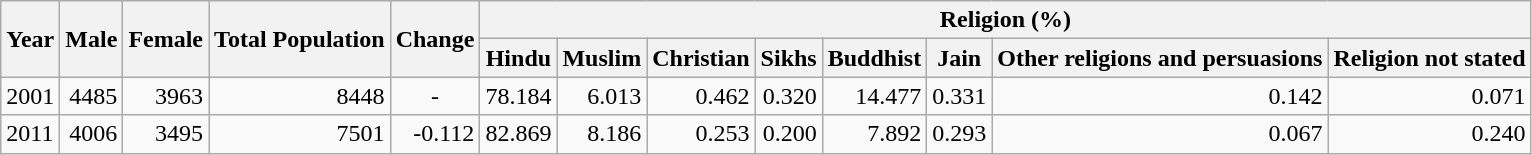<table class="wikitable">
<tr>
<th rowspan="2">Year</th>
<th rowspan="2">Male</th>
<th rowspan="2">Female</th>
<th rowspan="2">Total Population</th>
<th rowspan="2">Change</th>
<th colspan="8">Religion (%)</th>
</tr>
<tr>
<th>Hindu</th>
<th>Muslim</th>
<th>Christian</th>
<th>Sikhs</th>
<th>Buddhist</th>
<th>Jain</th>
<th>Other religions and persuasions</th>
<th>Religion not stated</th>
</tr>
<tr>
<td>2001</td>
<td style="text-align:right;">4485</td>
<td style="text-align:right;">3963</td>
<td style="text-align:right;">8448</td>
<td style="text-align:center;">-</td>
<td style="text-align:right;">78.184</td>
<td style="text-align:right;">6.013</td>
<td style="text-align:right;">0.462</td>
<td style="text-align:right;">0.320</td>
<td style="text-align:right;">14.477</td>
<td style="text-align:right;">0.331</td>
<td style="text-align:right;">0.142</td>
<td style="text-align:right;">0.071</td>
</tr>
<tr>
<td>2011</td>
<td style="text-align:right;">4006</td>
<td style="text-align:right;">3495</td>
<td style="text-align:right;">7501</td>
<td style="text-align:right;">-0.112</td>
<td style="text-align:right;">82.869</td>
<td style="text-align:right;">8.186</td>
<td style="text-align:right;">0.253</td>
<td style="text-align:right;">0.200</td>
<td style="text-align:right;">7.892</td>
<td style="text-align:right;">0.293</td>
<td style="text-align:right;">0.067</td>
<td style="text-align:right;">0.240</td>
</tr>
</table>
